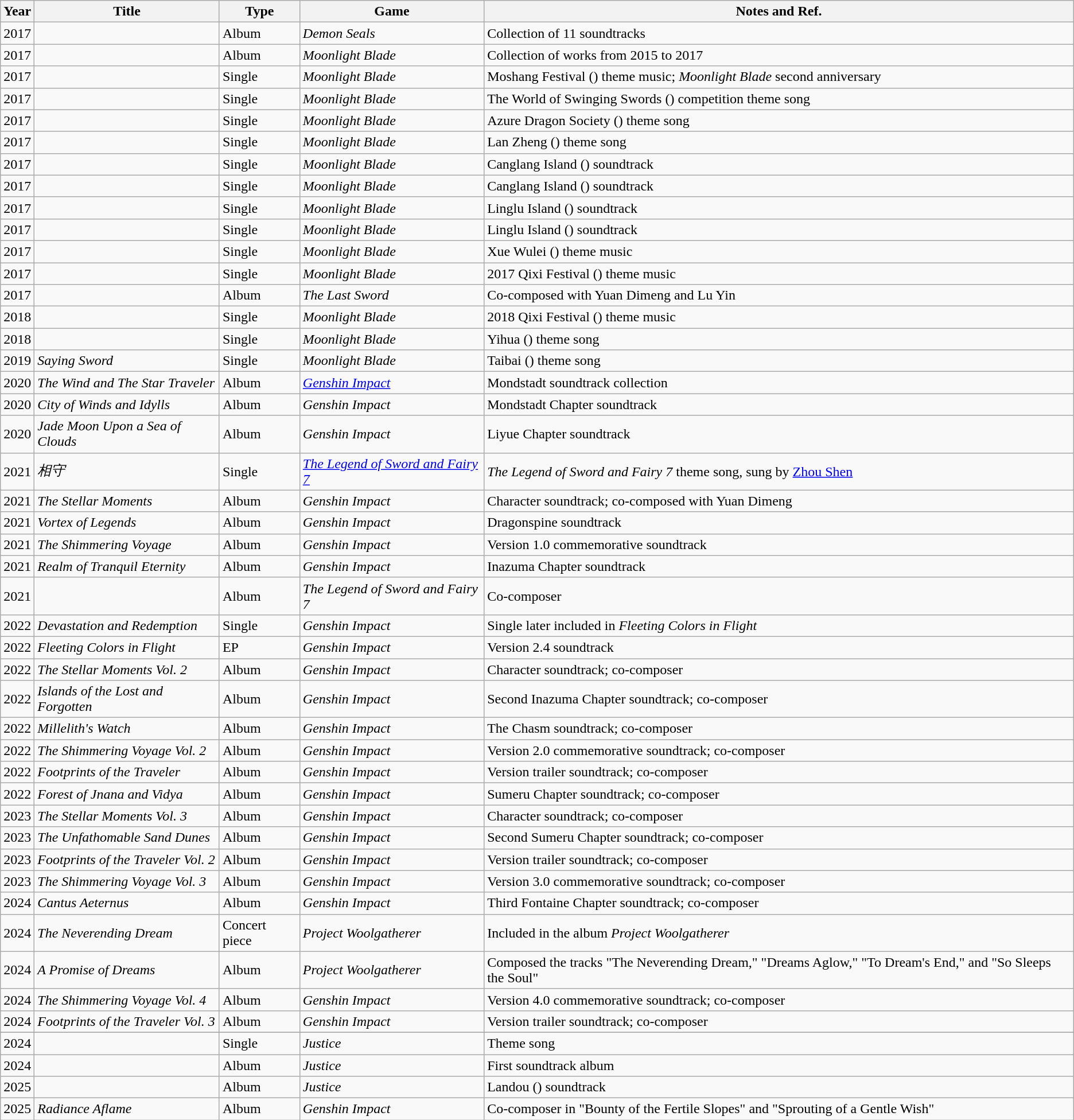<table class="wikitable sortable">
<tr>
<th style="text-align:center">Year</th>
<th style="text-align:center">Title</th>
<th style="text-align:center">Type</th>
<th style="text-align:center">Game</th>
<th class="unsortable" style="text-align:center">Notes and Ref.</th>
</tr>
<tr>
<td>2017</td>
<td><em></em></td>
<td>Album</td>
<td><em>Demon Seals</em></td>
<td>Collection of 11 soundtracks</td>
</tr>
<tr>
<td>2017</td>
<td><em></em></td>
<td>Album</td>
<td><em>Moonlight Blade</em></td>
<td>Collection of works from 2015 to 2017</td>
</tr>
<tr>
<td>2017</td>
<td><em></em></td>
<td>Single</td>
<td><em>Moonlight Blade</em></td>
<td>Moshang Festival () theme music; <em>Moonlight Blade</em> second anniversary</td>
</tr>
<tr>
<td>2017</td>
<td><em></em></td>
<td>Single</td>
<td><em>Moonlight Blade</em></td>
<td>The World of Swinging Swords () competition theme song</td>
</tr>
<tr>
<td>2017</td>
<td><em></em></td>
<td>Single</td>
<td><em>Moonlight Blade</em></td>
<td>Azure Dragon Society () theme song</td>
</tr>
<tr>
<td>2017</td>
<td><em></em></td>
<td>Single</td>
<td><em>Moonlight Blade</em></td>
<td>Lan Zheng () theme song</td>
</tr>
<tr>
<td>2017</td>
<td><em></em></td>
<td>Single</td>
<td><em>Moonlight Blade</em></td>
<td>Canglang Island () soundtrack</td>
</tr>
<tr>
<td>2017</td>
<td><em></em></td>
<td>Single</td>
<td><em>Moonlight Blade</em></td>
<td>Canglang Island () soundtrack</td>
</tr>
<tr>
<td>2017</td>
<td><em></em></td>
<td>Single</td>
<td><em>Moonlight Blade</em></td>
<td>Linglu Island () soundtrack</td>
</tr>
<tr>
<td>2017</td>
<td><em></em></td>
<td>Single</td>
<td><em>Moonlight Blade</em></td>
<td>Linglu Island () soundtrack</td>
</tr>
<tr>
<td>2017</td>
<td><em></em></td>
<td>Single</td>
<td><em>Moonlight Blade</em></td>
<td>Xue Wulei () theme music</td>
</tr>
<tr>
<td>2017</td>
<td><em></em></td>
<td>Single</td>
<td><em>Moonlight Blade</em></td>
<td>2017 Qixi Festival () theme music</td>
</tr>
<tr>
<td>2017</td>
<td><em></em></td>
<td>Album</td>
<td><em>The Last Sword</em></td>
<td>Co-composed with Yuan Dimeng and Lu Yin</td>
</tr>
<tr>
<td>2018</td>
<td><em></em></td>
<td>Single</td>
<td><em>Moonlight Blade</em></td>
<td>2018 Qixi Festival () theme music</td>
</tr>
<tr>
<td>2018</td>
<td><em></em></td>
<td>Single</td>
<td><em>Moonlight Blade</em></td>
<td>Yihua () theme song</td>
</tr>
<tr>
<td>2019</td>
<td><em>Saying Sword</em></td>
<td>Single</td>
<td><em>Moonlight Blade</em></td>
<td>Taibai () theme song</td>
</tr>
<tr>
<td>2020</td>
<td><em>The Wind and The Star Traveler</em></td>
<td>Album</td>
<td><em><a href='#'>Genshin Impact</a></em></td>
<td>Mondstadt soundtrack collection</td>
</tr>
<tr>
<td>2020</td>
<td><em>City of Winds and Idylls</em></td>
<td>Album</td>
<td><em>Genshin Impact</em></td>
<td>Mondstadt Chapter soundtrack</td>
</tr>
<tr>
<td>2020</td>
<td><em>Jade Moon Upon a Sea of Clouds</em></td>
<td>Album</td>
<td><em>Genshin Impact</em></td>
<td>Liyue Chapter soundtrack</td>
</tr>
<tr>
<td>2021</td>
<td><em>相守</em></td>
<td>Single</td>
<td><em><a href='#'>The Legend of Sword and Fairy 7</a></em></td>
<td><em>The Legend of Sword and Fairy 7</em> theme song, sung by <a href='#'>Zhou Shen</a></td>
</tr>
<tr>
<td>2021</td>
<td><em>The Stellar Moments</em></td>
<td>Album</td>
<td><em>Genshin Impact</em></td>
<td>Character soundtrack; co-composed with Yuan Dimeng</td>
</tr>
<tr>
<td>2021</td>
<td><em>Vortex of Legends</em></td>
<td>Album</td>
<td><em>Genshin Impact</em></td>
<td>Dragonspine soundtrack</td>
</tr>
<tr>
<td>2021</td>
<td><em>The Shimmering Voyage</em></td>
<td>Album</td>
<td><em>Genshin Impact</em></td>
<td>Version 1.0 commemorative soundtrack</td>
</tr>
<tr>
<td>2021</td>
<td><em>Realm of Tranquil Eternity</em></td>
<td>Album</td>
<td><em>Genshin Impact</em></td>
<td>Inazuma Chapter soundtrack</td>
</tr>
<tr>
<td>2021</td>
<td><em></em></td>
<td>Album</td>
<td><em>The Legend of Sword and Fairy 7</em></td>
<td>Co-composer</td>
</tr>
<tr>
<td>2022</td>
<td><em>Devastation and Redemption</em></td>
<td>Single</td>
<td><em>Genshin Impact</em></td>
<td>Single later included in <em>Fleeting Colors in Flight</em></td>
</tr>
<tr>
<td>2022</td>
<td><em>Fleeting Colors in Flight</em></td>
<td>EP</td>
<td><em>Genshin Impact</em></td>
<td>Version 2.4 soundtrack</td>
</tr>
<tr>
<td>2022</td>
<td><em>The Stellar Moments Vol. 2</em></td>
<td>Album</td>
<td><em>Genshin Impact</em></td>
<td>Character soundtrack; co-composer</td>
</tr>
<tr>
<td>2022</td>
<td><em>Islands of the Lost and Forgotten</em></td>
<td>Album</td>
<td><em>Genshin Impact</em></td>
<td>Second Inazuma Chapter soundtrack; co-composer</td>
</tr>
<tr>
<td>2022</td>
<td><em>Millelith's Watch</em></td>
<td>Album</td>
<td><em>Genshin Impact</em></td>
<td>The Chasm soundtrack; co-composer</td>
</tr>
<tr>
<td>2022</td>
<td><em>The Shimmering Voyage Vol. 2</em></td>
<td>Album</td>
<td><em>Genshin Impact</em></td>
<td>Version 2.0 commemorative soundtrack; co-composer</td>
</tr>
<tr>
<td>2022</td>
<td><em>Footprints of the Traveler</em></td>
<td>Album</td>
<td><em>Genshin Impact</em></td>
<td>Version trailer soundtrack; co-composer</td>
</tr>
<tr>
<td>2022</td>
<td><em>Forest of Jnana and Vidya</em></td>
<td>Album</td>
<td><em>Genshin Impact</em></td>
<td>Sumeru Chapter soundtrack; co-composer</td>
</tr>
<tr>
<td>2023</td>
<td><em>The Stellar Moments Vol. 3</em></td>
<td>Album</td>
<td><em>Genshin Impact</em></td>
<td>Character soundtrack; co-composer</td>
</tr>
<tr>
<td>2023</td>
<td><em>The Unfathomable Sand Dunes</em></td>
<td>Album</td>
<td><em>Genshin Impact</em></td>
<td>Second Sumeru Chapter soundtrack; co-composer</td>
</tr>
<tr>
<td>2023</td>
<td><em>Footprints of the Traveler Vol. 2</em></td>
<td>Album</td>
<td><em>Genshin Impact</em></td>
<td>Version trailer soundtrack; co-composer</td>
</tr>
<tr>
<td>2023</td>
<td><em>The Shimmering Voyage Vol. 3</em></td>
<td>Album</td>
<td><em>Genshin Impact</em></td>
<td>Version 3.0 commemorative soundtrack; co-composer</td>
</tr>
<tr>
<td>2024</td>
<td><em>Cantus Aeternus</em></td>
<td>Album</td>
<td><em>Genshin Impact</em></td>
<td>Third Fontaine Chapter soundtrack; co-composer</td>
</tr>
<tr>
<td>2024</td>
<td><em>The Neverending Dream</em></td>
<td>Concert piece</td>
<td><em>Project Woolgatherer</em></td>
<td>Included in the album <em> Project Woolgatherer</em></td>
</tr>
<tr>
<td>2024</td>
<td><em>A Promise of Dreams</em></td>
<td>Album</td>
<td><em>Project Woolgatherer</em></td>
<td>Composed the tracks "The Neverending Dream," "Dreams Aglow," "To Dream's End," and "So Sleeps the Soul"</td>
</tr>
<tr>
<td>2024</td>
<td><em>The Shimmering Voyage Vol. 4</em></td>
<td>Album</td>
<td><em>Genshin Impact</em></td>
<td>Version 4.0 commemorative soundtrack; co-composer</td>
</tr>
<tr>
<td>2024</td>
<td><em>Footprints of the Traveler Vol. 3</em></td>
<td>Album</td>
<td><em>Genshin Impact</em></td>
<td>Version trailer soundtrack; co-composer</td>
</tr>
<tr>
</tr>
<tr>
<td>2024</td>
<td><em></em></td>
<td>Single</td>
<td><em>Justice</em></td>
<td>Theme song</td>
</tr>
<tr>
<td>2024</td>
<td><em></em></td>
<td>Album</td>
<td><em>Justice</em></td>
<td>First soundtrack album</td>
</tr>
<tr>
<td>2025</td>
<td><em></em></td>
<td>Album</td>
<td><em>Justice</em></td>
<td>Landou () soundtrack</td>
</tr>
<tr>
<td>2025</td>
<td><em>Radiance Aflame</em></td>
<td>Album</td>
<td><em>Genshin Impact</em></td>
<td>Co-composer in "Bounty of the Fertile Slopes" and "Sprouting of a Gentle Wish"</td>
</tr>
</table>
